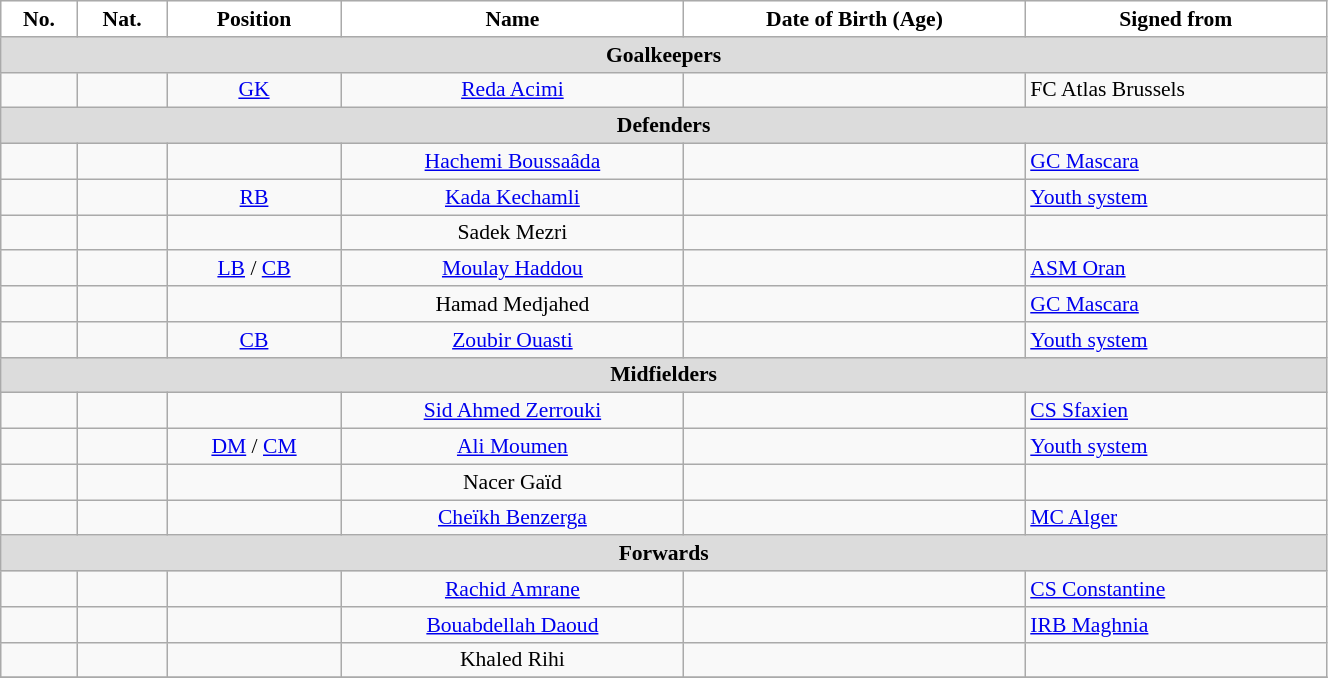<table class="wikitable" style="text-align:center; font-size:90%; width:70%">
<tr>
<th style="background:white; color:black; text-align:center;">No.</th>
<th style="background:white; color:black; text-align:center;">Nat.</th>
<th style="background:white; color:black; text-align:center;">Position</th>
<th style="background:white; color:black; text-align:center;">Name</th>
<th style="background:white; color:black; text-align:center;">Date of Birth (Age)</th>
<th style="background:white; color:black; text-align:center;">Signed from</th>
</tr>
<tr>
<th colspan=10 style="background:#DCDCDC; text-align:center;">Goalkeepers</th>
</tr>
<tr>
<td></td>
<td></td>
<td><a href='#'>GK</a></td>
<td><a href='#'>Reda Acimi</a></td>
<td></td>
<td style="text-align:left"> FC Atlas Brussels</td>
</tr>
<tr>
<th colspan=10 style="background:#DCDCDC; text-align:center;">Defenders</th>
</tr>
<tr>
<td></td>
<td></td>
<td></td>
<td><a href='#'>Hachemi Boussaâda</a></td>
<td></td>
<td style="text-align:left"> <a href='#'>GC Mascara</a></td>
</tr>
<tr>
<td></td>
<td></td>
<td><a href='#'>RB</a></td>
<td><a href='#'>Kada Kechamli</a></td>
<td></td>
<td style="text-align:left"> <a href='#'>Youth system</a></td>
</tr>
<tr>
<td></td>
<td></td>
<td></td>
<td>Sadek Mezri</td>
<td></td>
<td style="text-align:left"></td>
</tr>
<tr>
<td></td>
<td></td>
<td><a href='#'>LB</a> / <a href='#'>CB</a></td>
<td><a href='#'>Moulay Haddou</a></td>
<td></td>
<td style="text-align:left"> <a href='#'>ASM Oran</a></td>
</tr>
<tr>
<td></td>
<td></td>
<td></td>
<td>Hamad Medjahed</td>
<td></td>
<td style="text-align:left"> <a href='#'>GC Mascara</a></td>
</tr>
<tr>
<td></td>
<td></td>
<td><a href='#'>CB</a></td>
<td><a href='#'>Zoubir Ouasti</a></td>
<td></td>
<td style="text-align:left"> <a href='#'>Youth system</a></td>
</tr>
<tr>
<th colspan=10 style="background:#DCDCDC; text-align:center;">Midfielders</th>
</tr>
<tr>
<td></td>
<td></td>
<td></td>
<td><a href='#'>Sid Ahmed Zerrouki</a></td>
<td></td>
<td style="text-align:left"> <a href='#'>CS Sfaxien</a></td>
</tr>
<tr>
<td></td>
<td></td>
<td><a href='#'>DM</a> / <a href='#'>CM</a></td>
<td><a href='#'>Ali Moumen</a></td>
<td></td>
<td style="text-align:left"> <a href='#'>Youth system</a></td>
</tr>
<tr>
<td></td>
<td></td>
<td></td>
<td>Nacer Gaïd</td>
<td></td>
<td style="text-align:left"></td>
</tr>
<tr>
<td></td>
<td></td>
<td></td>
<td><a href='#'>Cheïkh Benzerga</a></td>
<td></td>
<td style="text-align:left"> <a href='#'>MC Alger</a></td>
</tr>
<tr>
<th colspan=10 style="background:#DCDCDC; text-align:center;">Forwards</th>
</tr>
<tr>
<td></td>
<td></td>
<td></td>
<td><a href='#'>Rachid Amrane</a></td>
<td></td>
<td style="text-align:left"> <a href='#'>CS Constantine</a></td>
</tr>
<tr>
<td></td>
<td></td>
<td></td>
<td><a href='#'>Bouabdellah Daoud</a></td>
<td></td>
<td style="text-align:left"> <a href='#'>IRB Maghnia</a></td>
</tr>
<tr>
<td></td>
<td></td>
<td></td>
<td>Khaled Rihi</td>
<td></td>
<td style="text-align:left"></td>
</tr>
<tr>
</tr>
</table>
